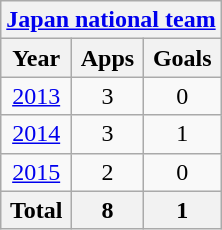<table class="wikitable" style="text-align:center">
<tr>
<th colspan=3><a href='#'>Japan national team</a></th>
</tr>
<tr>
<th>Year</th>
<th>Apps</th>
<th>Goals</th>
</tr>
<tr>
<td><a href='#'>2013</a></td>
<td>3</td>
<td>0</td>
</tr>
<tr>
<td><a href='#'>2014</a></td>
<td>3</td>
<td>1</td>
</tr>
<tr>
<td><a href='#'>2015</a></td>
<td>2</td>
<td>0</td>
</tr>
<tr>
<th>Total</th>
<th>8</th>
<th>1</th>
</tr>
</table>
